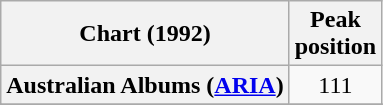<table class="wikitable sortable plainrowheaders" style="text-align:center">
<tr>
<th align="left">Chart (1992)</th>
<th align="left">Peak<br>position</th>
</tr>
<tr>
<th scope="row">Australian Albums (<a href='#'>ARIA</a>)</th>
<td>111</td>
</tr>
<tr>
</tr>
<tr>
</tr>
<tr>
</tr>
<tr>
</tr>
<tr>
</tr>
<tr>
</tr>
<tr>
</tr>
<tr>
</tr>
<tr>
</tr>
</table>
